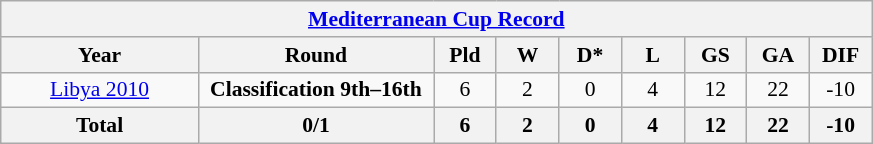<table class="wikitable" style="text-align: center;font-size:90%;">
<tr>
<th colspan=9><a href='#'>Mediterranean Cup Record</a></th>
</tr>
<tr>
<th width=125>Year</th>
<th width=150>Round</th>
<th width=35>Pld</th>
<th width=35>W</th>
<th width=35>D*</th>
<th width=35>L</th>
<th width=35>GS</th>
<th width=35>GA</th>
<th width=35>DIF</th>
</tr>
<tr bgcolor=>
<td><a href='#'>Libya 2010</a></td>
<td><strong>Classification 9th–16th</strong></td>
<td>6</td>
<td>2</td>
<td>0</td>
<td>4</td>
<td>12</td>
<td>22</td>
<td>-10</td>
</tr>
<tr>
<th><strong>Total</strong></th>
<th>0/1</th>
<th>6</th>
<th>2</th>
<th>0</th>
<th>4</th>
<th>12</th>
<th>22</th>
<th>-10</th>
</tr>
</table>
